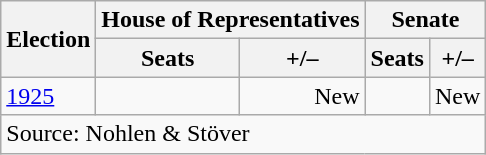<table class=wikitable style=text-align:right>
<tr>
<th rowspan=2>Election</th>
<th colspan="2">House of Representatives</th>
<th colspan="2">Senate</th>
</tr>
<tr>
<th>Seats</th>
<th>+/–</th>
<th>Seats</th>
<th>+/–</th>
</tr>
<tr>
<td align="left"><a href='#'>1925</a></td>
<td></td>
<td>New</td>
<td></td>
<td>New</td>
</tr>
<tr>
<td colspan="5" align="left">Source: Nohlen & Stöver</td>
</tr>
</table>
